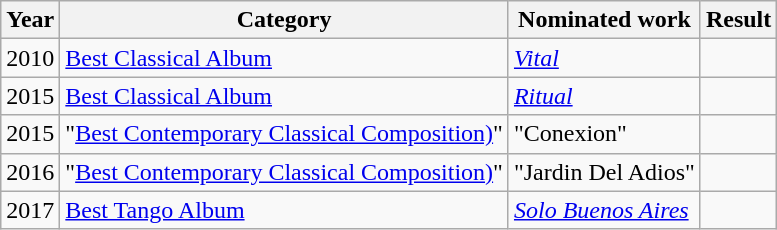<table class="wikitable sortable">
<tr>
<th>Year</th>
<th>Category</th>
<th>Nominated work</th>
<th>Result</th>
</tr>
<tr>
<td>2010</td>
<td><a href='#'>Best Classical Album</a></td>
<td><em><a href='#'>Vital</a></em></td>
<td></td>
</tr>
<tr>
<td>2015</td>
<td><a href='#'>Best Classical Album</a></td>
<td><em><a href='#'>Ritual</a></em></td>
<td></td>
</tr>
<tr>
<td>2015</td>
<td>"<a href='#'>Best Contemporary Classical Composition)</a>"</td>
<td>"Conexion"</td>
<td></td>
</tr>
<tr>
<td>2016</td>
<td>"<a href='#'>Best Contemporary Classical Composition)</a>"</td>
<td>"Jardin Del Adios"</td>
<td></td>
</tr>
<tr>
<td>2017</td>
<td><a href='#'>Best Tango Album</a></td>
<td><em><a href='#'>Solo Buenos Aires</a></em></td>
<td></td>
</tr>
</table>
